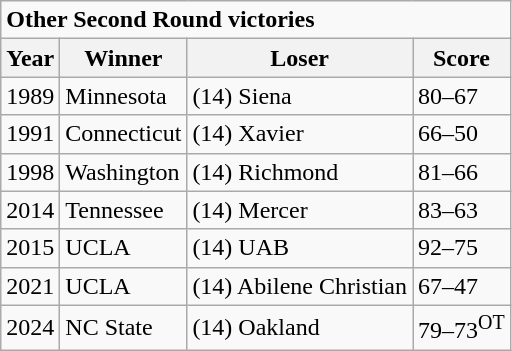<table class="wikitable">
<tr>
<td colspan=4><strong>Other Second Round victories</strong></td>
</tr>
<tr>
<th>Year</th>
<th>Winner</th>
<th>Loser</th>
<th>Score</th>
</tr>
<tr>
<td>1989</td>
<td>Minnesota</td>
<td>(14) Siena</td>
<td>80–67</td>
</tr>
<tr>
<td>1991</td>
<td>Connecticut</td>
<td>(14) Xavier</td>
<td>66–50</td>
</tr>
<tr>
<td>1998</td>
<td>Washington</td>
<td>(14) Richmond</td>
<td>81–66</td>
</tr>
<tr>
<td>2014</td>
<td>Tennessee</td>
<td>(14) Mercer</td>
<td>83–63</td>
</tr>
<tr>
<td>2015</td>
<td>UCLA</td>
<td>(14) UAB</td>
<td>92–75</td>
</tr>
<tr>
<td>2021</td>
<td>UCLA</td>
<td>(14) Abilene Christian</td>
<td>67–47</td>
</tr>
<tr>
<td>2024</td>
<td>NC State</td>
<td>(14) Oakland</td>
<td>79–73<sup>OT</sup></td>
</tr>
</table>
